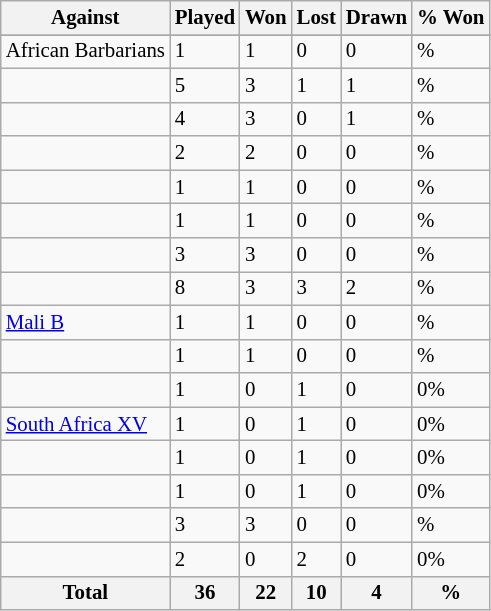<table class="sortable wikitable" style="font-size: 87%;">
<tr>
<th>Against</th>
<th>Played</th>
<th>Won</th>
<th>Lost</th>
<th>Drawn</th>
<th>% Won</th>
</tr>
<tr bgcolor="#d0ffd0" align="center">
</tr>
<tr>
<td align="left"> African Barbarians</td>
<td>1</td>
<td>1</td>
<td>0</td>
<td>0</td>
<td>%</td>
</tr>
<tr>
<td align="left"></td>
<td>5</td>
<td>3</td>
<td>1</td>
<td>1</td>
<td>%</td>
</tr>
<tr>
<td align="left"></td>
<td>4</td>
<td>3</td>
<td>0</td>
<td>1</td>
<td>%</td>
</tr>
<tr>
<td align="left"></td>
<td>2</td>
<td>2</td>
<td>0</td>
<td>0</td>
<td>%</td>
</tr>
<tr>
<td align="left"></td>
<td>1</td>
<td>1</td>
<td>0</td>
<td>0</td>
<td>%</td>
</tr>
<tr>
<td align="left"></td>
<td>1</td>
<td>1</td>
<td>0</td>
<td>0</td>
<td>%</td>
</tr>
<tr>
<td align="left"></td>
<td>3</td>
<td>3</td>
<td>0</td>
<td>0</td>
<td>%</td>
</tr>
<tr>
<td align="left"></td>
<td>8</td>
<td>3</td>
<td>3</td>
<td>2</td>
<td>%</td>
</tr>
<tr>
<td align="left"> <a href='#'>Mali B</a></td>
<td>1</td>
<td>1</td>
<td>0</td>
<td>0</td>
<td>%</td>
</tr>
<tr>
<td align="left"></td>
<td>1</td>
<td>1</td>
<td>0</td>
<td>0</td>
<td>%</td>
</tr>
<tr>
<td align="left"></td>
<td>1</td>
<td>0</td>
<td>1</td>
<td>0</td>
<td>0%</td>
</tr>
<tr>
<td align="left"> <a href='#'>South Africa XV</a></td>
<td>1</td>
<td>0</td>
<td>1</td>
<td>0</td>
<td>0%</td>
</tr>
<tr>
<td align="left"></td>
<td>1</td>
<td>0</td>
<td>1</td>
<td>0</td>
<td>0%</td>
</tr>
<tr>
<td align="left"></td>
<td>1</td>
<td>0</td>
<td>1</td>
<td>0</td>
<td>0%</td>
</tr>
<tr>
<td align="left"></td>
<td>3</td>
<td>3</td>
<td>0</td>
<td>0</td>
<td>%</td>
</tr>
<tr>
<td align="left"></td>
<td>2</td>
<td>0</td>
<td>2</td>
<td>0</td>
<td>0%</td>
</tr>
<tr>
<th>Total</th>
<th><strong>36</strong></th>
<th><strong>22</strong></th>
<th><strong>10</strong></th>
<th><strong>4</strong></th>
<th><strong>%</strong></th>
</tr>
</table>
